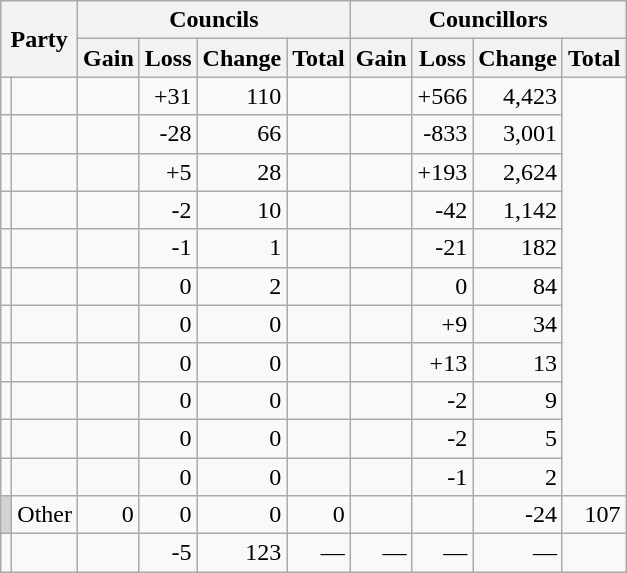<table class="wikitable">
<tr>
<th colspan="2" rowspan="2">Party</th>
<th colspan="4">Councils</th>
<th colspan="4">Councillors</th>
</tr>
<tr>
<th valign="top">Gain</th>
<th valign="top">Loss</th>
<th valign="top">Change</th>
<th style="text-align: right;" valign="top">Total</th>
<th valign="top">Gain</th>
<th valign="top">Loss</th>
<th style="text-align: right;" valign="top">Change</th>
<th style="text-align: right;" valign="top">Total</th>
</tr>
<tr>
<td></td>
<td align="right"></td>
<td align="right"></td>
<td align="right">+31</td>
<td align="right">110</td>
<td align="right"></td>
<td align="right"></td>
<td align="right">+566</td>
<td align="right">4,423</td>
</tr>
<tr>
<td></td>
<td align="right"></td>
<td align="right"></td>
<td align="right">-28</td>
<td align="right">66</td>
<td align="right"></td>
<td align="right"></td>
<td align="right">-833</td>
<td align="right">3,001</td>
</tr>
<tr>
<td></td>
<td align="right"></td>
<td align="right"></td>
<td align="right">+5</td>
<td align="right">28</td>
<td align="right"></td>
<td align="right"></td>
<td align="right">+193</td>
<td align="right">2,624</td>
</tr>
<tr>
<td></td>
<td align="right"></td>
<td align="right"></td>
<td align="right">-2</td>
<td align="right">10</td>
<td align="right"></td>
<td align="right"></td>
<td align="right">-42</td>
<td align="right">1,142</td>
</tr>
<tr>
<td></td>
<td align="right"></td>
<td align="right"></td>
<td align="right">-1</td>
<td align="right">1</td>
<td align="right"></td>
<td align="right"></td>
<td align="right">-21</td>
<td align="right">182</td>
</tr>
<tr>
<td></td>
<td align="right"></td>
<td align="right"></td>
<td align="right">0</td>
<td align="right">2</td>
<td align="right"></td>
<td align="right"></td>
<td align="right">0</td>
<td align="right">84</td>
</tr>
<tr>
<td></td>
<td align="right"></td>
<td align="right"></td>
<td align="right">0</td>
<td align="right">0</td>
<td align="right"></td>
<td align="right"></td>
<td align="right">+9</td>
<td align="right">34</td>
</tr>
<tr>
<td></td>
<td align="right"></td>
<td align="right"></td>
<td align="right">0</td>
<td align="right">0</td>
<td align="right"></td>
<td align="right"></td>
<td align="right">+13</td>
<td align="right">13</td>
</tr>
<tr>
<td></td>
<td align="right"></td>
<td align="right"></td>
<td align="right">0</td>
<td align="right">0</td>
<td align="right"></td>
<td align="right"></td>
<td align="right">-2</td>
<td align="right">9</td>
</tr>
<tr>
<td></td>
<td align="right"></td>
<td align="right"></td>
<td align="right">0</td>
<td align="right">0</td>
<td align="right"></td>
<td align="right"></td>
<td align="right">-2</td>
<td align="right">5</td>
</tr>
<tr>
<td></td>
<td align="right"></td>
<td align="right"></td>
<td align="right">0</td>
<td align="right">0</td>
<td align="right"></td>
<td align="right"></td>
<td align="right">-1</td>
<td align="right">2</td>
</tr>
<tr>
<td bgcolor="#d3d3d3"></td>
<td>Other</td>
<td align="right">0</td>
<td align="right">0</td>
<td align="right">0</td>
<td align="right">0</td>
<td align="right"></td>
<td align="right"></td>
<td align="right">-24</td>
<td align="right">107</td>
</tr>
<tr>
<td></td>
<td align="right"></td>
<td align="right"></td>
<td align="right">-5</td>
<td align="right">123</td>
<td align="right">—</td>
<td align="right">—</td>
<td align="right">—</td>
<td align="right">—</td>
</tr>
</table>
